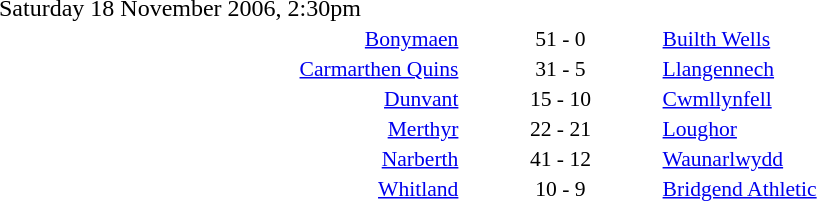<table style="width:70%;" cellspacing="1">
<tr>
<th width=35%></th>
<th width=15%></th>
<th></th>
</tr>
<tr>
<td>Saturday 18 November 2006, 2:30pm</td>
</tr>
<tr style=font-size:90%>
<td align=right><a href='#'>Bonymaen</a></td>
<td align=center>51 - 0</td>
<td><a href='#'>Builth Wells</a></td>
</tr>
<tr style=font-size:90%>
<td align=right><a href='#'>Carmarthen Quins</a></td>
<td align=center>31 - 5</td>
<td><a href='#'>Llangennech</a></td>
</tr>
<tr style=font-size:90%>
<td align=right><a href='#'>Dunvant</a></td>
<td align=center>15 - 10</td>
<td><a href='#'>Cwmllynfell</a></td>
</tr>
<tr style=font-size:90%>
<td align=right><a href='#'>Merthyr</a></td>
<td align=center>22 - 21</td>
<td><a href='#'>Loughor</a></td>
</tr>
<tr style=font-size:90%>
<td align=right><a href='#'>Narberth</a></td>
<td align=center>41 - 12</td>
<td><a href='#'>Waunarlwydd</a></td>
</tr>
<tr style=font-size:90%>
<td align=right><a href='#'>Whitland</a></td>
<td align=center>10 - 9</td>
<td><a href='#'>Bridgend Athletic</a></td>
</tr>
</table>
